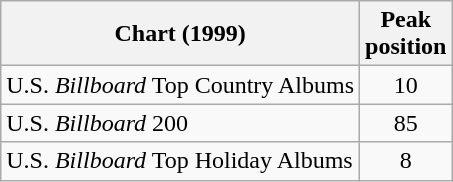<table class="wikitable">
<tr>
<th>Chart (1999)</th>
<th>Peak<br>position</th>
</tr>
<tr>
<td>U.S. <em>Billboard</em> Top Country Albums</td>
<td align="center">10</td>
</tr>
<tr>
<td>U.S. <em>Billboard</em> 200</td>
<td align="center">85</td>
</tr>
<tr>
<td>U.S. <em>Billboard</em> Top Holiday Albums</td>
<td align="center">8</td>
</tr>
</table>
